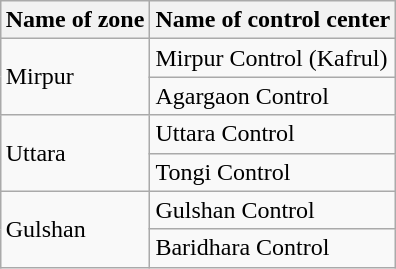<table class="wikitable floatright" style="margin: 1em auto 1em auto;">
<tr>
<th>Name of zone</th>
<th>Name of control center</th>
</tr>
<tr>
<td rowspan="2">Mirpur</td>
<td>Mirpur Control (Kafrul)</td>
</tr>
<tr>
<td>Agargaon Control</td>
</tr>
<tr>
<td rowspan="2">Uttara</td>
<td>Uttara Control</td>
</tr>
<tr>
<td>Tongi Control</td>
</tr>
<tr>
<td rowspan="2">Gulshan</td>
<td>Gulshan Control</td>
</tr>
<tr>
<td>Baridhara Control</td>
</tr>
</table>
